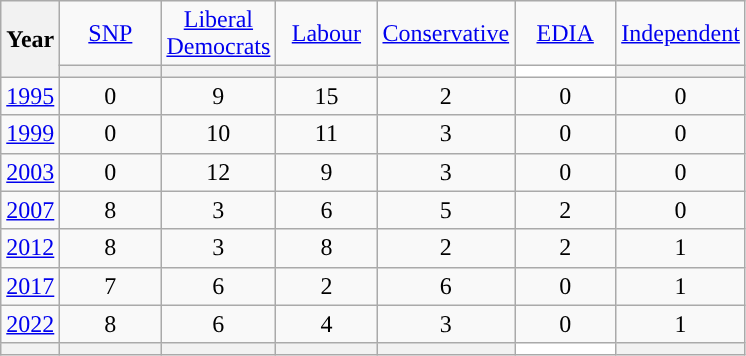<table class=wikitable style=text-align:center>
<tr>
<th rowspan=2>Year</th>
<td width="60"><a href='#'>SNP</a></td>
<td width="60"><a href='#'>Liberal Democrats</a></td>
<td width="60"><a href='#'>Labour</a></td>
<td width="60"><a href='#'>Conservative</a></td>
<td width="60"><a href='#'>EDIA</a></td>
<td width="60"><a href='#'>Independent</a></td>
</tr>
<tr>
<th style="background-color: "></th>
<th style="background-color: "></th>
<th style="background-color: "></th>
<th style="background-color: "></th>
<th style="background-color: #FFFFFF; width: 3px;"></th>
<th style="background-color: "></th>
</tr>
<tr>
<td><a href='#'>1995</a></td>
<td>0</td>
<td>9</td>
<td>15</td>
<td>2</td>
<td>0</td>
<td>0</td>
</tr>
<tr>
<td><a href='#'>1999</a></td>
<td>0</td>
<td>10</td>
<td>11</td>
<td>3</td>
<td>0</td>
<td>0</td>
</tr>
<tr>
<td><a href='#'>2003</a></td>
<td>0</td>
<td>12</td>
<td>9</td>
<td>3</td>
<td>0</td>
<td>0</td>
</tr>
<tr>
<td><a href='#'>2007</a></td>
<td>8</td>
<td>3</td>
<td>6</td>
<td>5</td>
<td>2</td>
<td>0</td>
</tr>
<tr>
<td><a href='#'>2012</a></td>
<td>8</td>
<td>3</td>
<td>8</td>
<td>2</td>
<td>2</td>
<td>1</td>
</tr>
<tr>
<td><a href='#'>2017</a></td>
<td>7</td>
<td>6</td>
<td>2</td>
<td>6</td>
<td>0</td>
<td>1</td>
</tr>
<tr>
<td><a href='#'>2022</a></td>
<td>8</td>
<td>6</td>
<td>4</td>
<td>3</td>
<td>0</td>
<td>1</td>
</tr>
<tr>
<th></th>
<th style="background-color: "></th>
<th style="background-color: "></th>
<th style="background-color: "></th>
<th style="background-color: "></th>
<th style="background-color: #FFFFFF; width: 3px;"></th>
<th style="background-color: "></th>
</tr>
</table>
